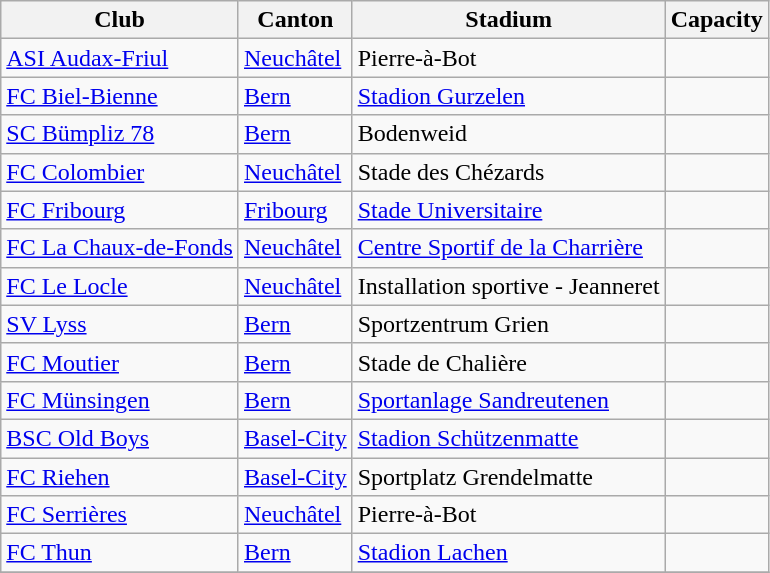<table class="wikitable">
<tr>
<th>Club</th>
<th>Canton</th>
<th>Stadium</th>
<th>Capacity</th>
</tr>
<tr>
<td><a href='#'>ASI Audax-Friul</a></td>
<td><a href='#'>Neuchâtel</a></td>
<td>Pierre-à-Bot</td>
<td></td>
</tr>
<tr>
<td><a href='#'>FC Biel-Bienne</a></td>
<td><a href='#'>Bern</a></td>
<td><a href='#'>Stadion Gurzelen</a></td>
<td></td>
</tr>
<tr>
<td><a href='#'>SC Bümpliz 78</a></td>
<td><a href='#'>Bern</a></td>
<td>Bodenweid</td>
<td></td>
</tr>
<tr>
<td><a href='#'>FC Colombier</a></td>
<td><a href='#'>Neuchâtel</a></td>
<td>Stade des Chézards</td>
<td></td>
</tr>
<tr>
<td><a href='#'>FC Fribourg</a></td>
<td><a href='#'>Fribourg</a></td>
<td><a href='#'>Stade Universitaire</a></td>
<td></td>
</tr>
<tr>
<td><a href='#'>FC La Chaux-de-Fonds</a></td>
<td><a href='#'>Neuchâtel</a></td>
<td><a href='#'>Centre Sportif de la Charrière</a></td>
<td></td>
</tr>
<tr>
<td><a href='#'>FC Le Locle</a></td>
<td><a href='#'>Neuchâtel</a></td>
<td>Installation sportive - Jeanneret</td>
<td></td>
</tr>
<tr>
<td><a href='#'>SV Lyss</a></td>
<td><a href='#'>Bern</a></td>
<td>Sportzentrum Grien</td>
<td></td>
</tr>
<tr>
<td><a href='#'>FC Moutier</a></td>
<td><a href='#'>Bern</a></td>
<td>Stade de Chalière</td>
<td></td>
</tr>
<tr>
<td><a href='#'>FC Münsingen</a></td>
<td><a href='#'>Bern</a></td>
<td><a href='#'>Sportanlage Sandreutenen</a></td>
<td></td>
</tr>
<tr>
<td><a href='#'>BSC Old Boys</a></td>
<td><a href='#'>Basel-City</a></td>
<td><a href='#'>Stadion Schützenmatte</a></td>
<td></td>
</tr>
<tr>
<td><a href='#'>FC Riehen</a></td>
<td><a href='#'>Basel-City</a></td>
<td>Sportplatz Grendelmatte</td>
<td></td>
</tr>
<tr>
<td><a href='#'>FC Serrières</a></td>
<td><a href='#'>Neuchâtel</a></td>
<td>Pierre-à-Bot</td>
<td></td>
</tr>
<tr>
<td><a href='#'>FC Thun</a></td>
<td><a href='#'>Bern</a></td>
<td><a href='#'>Stadion Lachen</a></td>
<td></td>
</tr>
<tr>
</tr>
</table>
